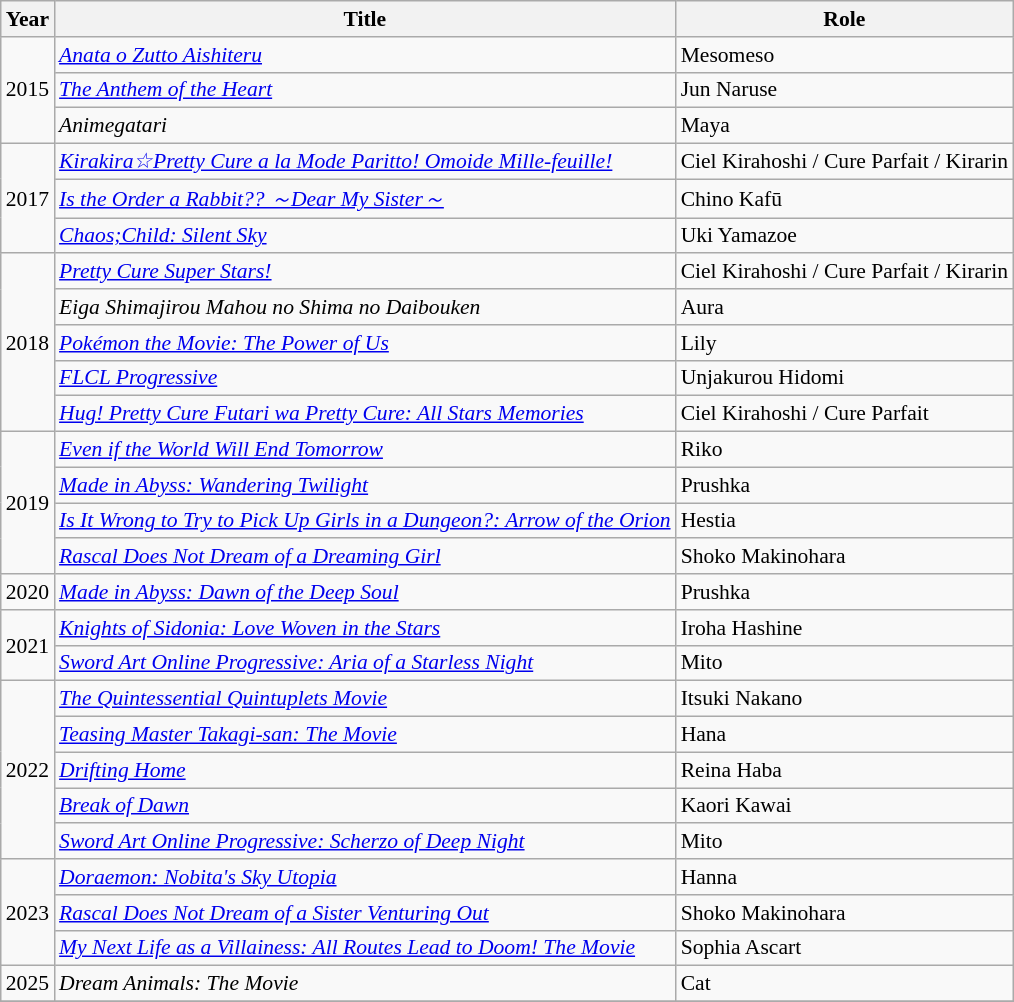<table class="wikitable" style="font-size: 90%;">
<tr>
<th>Year</th>
<th>Title</th>
<th>Role</th>
</tr>
<tr>
<td rowspan="3">2015</td>
<td><em><a href='#'>Anata o Zutto Aishiteru</a></em></td>
<td>Mesomeso</td>
</tr>
<tr>
<td><em><a href='#'>The Anthem of the Heart</a></em></td>
<td>Jun Naruse</td>
</tr>
<tr>
<td><em>Animegatari</em></td>
<td>Maya</td>
</tr>
<tr>
<td rowspan="3">2017</td>
<td><em><a href='#'>Kirakira☆Pretty Cure a la Mode Paritto! Omoide Mille-feuille!</a></em></td>
<td>Ciel Kirahoshi / Cure Parfait / Kirarin</td>
</tr>
<tr>
<td><em><a href='#'>Is the Order a Rabbit?? ～Dear My Sister～</a></em></td>
<td>Chino Kafū</td>
</tr>
<tr>
<td><em><a href='#'>Chaos;Child: Silent Sky</a></em></td>
<td>Uki Yamazoe</td>
</tr>
<tr>
<td rowspan="5">2018</td>
<td><em><a href='#'>Pretty Cure Super Stars!</a></em></td>
<td>Ciel Kirahoshi / Cure Parfait / Kirarin</td>
</tr>
<tr>
<td><em>Eiga Shimajirou Mahou no Shima no Daibouken</em></td>
<td>Aura</td>
</tr>
<tr>
<td><em><a href='#'>Pokémon the Movie: The Power of Us</a></em></td>
<td>Lily</td>
</tr>
<tr>
<td><em><a href='#'>FLCL Progressive</a></em></td>
<td>Unjakurou Hidomi</td>
</tr>
<tr>
<td><em><a href='#'>Hug! Pretty Cure Futari wa Pretty Cure: All Stars Memories</a></em></td>
<td>Ciel Kirahoshi / Cure Parfait</td>
</tr>
<tr>
<td rowspan="4">2019</td>
<td><em><a href='#'>Even if the World Will End Tomorrow</a></em></td>
<td>Riko</td>
</tr>
<tr>
<td><em><a href='#'>Made in Abyss: Wandering Twilight</a></em></td>
<td>Prushka</td>
</tr>
<tr>
<td><em><a href='#'>Is It Wrong to Try to Pick Up Girls in a Dungeon?: Arrow of the Orion</a></em></td>
<td>Hestia</td>
</tr>
<tr>
<td><em><a href='#'>Rascal Does Not Dream of a Dreaming Girl</a></em></td>
<td>Shoko Makinohara</td>
</tr>
<tr>
<td>2020</td>
<td><em><a href='#'>Made in Abyss: Dawn of the Deep Soul</a></em></td>
<td>Prushka</td>
</tr>
<tr>
<td rowspan="2">2021</td>
<td><em><a href='#'>Knights of Sidonia: Love Woven in the Stars</a></em></td>
<td>Iroha Hashine</td>
</tr>
<tr>
<td><em><a href='#'>Sword Art Online Progressive: Aria of a Starless Night</a></em></td>
<td>Mito</td>
</tr>
<tr>
<td rowspan="5">2022</td>
<td><em><a href='#'>The Quintessential Quintuplets Movie</a></em></td>
<td>Itsuki Nakano</td>
</tr>
<tr>
<td><em><a href='#'>Teasing Master Takagi-san: The Movie</a></em></td>
<td>Hana</td>
</tr>
<tr>
<td><em><a href='#'>Drifting Home</a></em></td>
<td>Reina Haba</td>
</tr>
<tr>
<td><em><a href='#'>Break of Dawn</a></em></td>
<td>Kaori Kawai</td>
</tr>
<tr>
<td><em><a href='#'>Sword Art Online Progressive: Scherzo of Deep Night</a></em></td>
<td>Mito</td>
</tr>
<tr>
<td rowspan="3">2023</td>
<td><em><a href='#'>Doraemon: Nobita's Sky Utopia</a></em></td>
<td>Hanna</td>
</tr>
<tr>
<td><em><a href='#'>Rascal Does Not Dream of a Sister Venturing Out</a></em></td>
<td>Shoko Makinohara</td>
</tr>
<tr>
<td><em><a href='#'>My Next Life as a Villainess: All Routes Lead to Doom! The Movie</a></em></td>
<td>Sophia Ascart</td>
</tr>
<tr>
<td>2025</td>
<td><em>Dream Animals: The Movie</em></td>
<td>Cat</td>
</tr>
<tr>
</tr>
</table>
